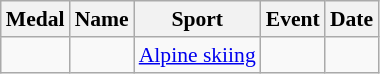<table class="wikitable sortable" style="font-size:90%">
<tr>
<th>Medal</th>
<th>Name</th>
<th>Sport</th>
<th>Event</th>
<th>Date</th>
</tr>
<tr>
<td></td>
<td></td>
<td><a href='#'>Alpine skiing</a></td>
<td></td>
<td></td>
</tr>
</table>
